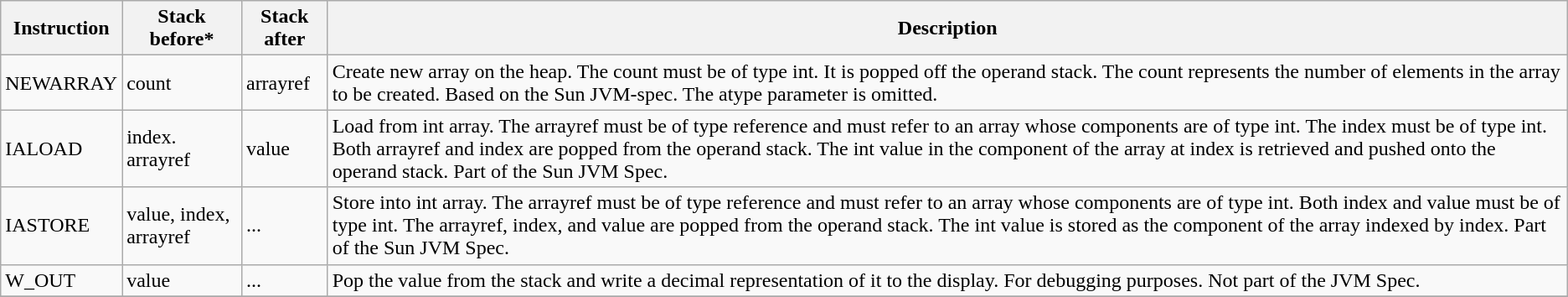<table class="wikitable" border="1">
<tr>
<th>Instruction</th>
<th>Stack before*</th>
<th>Stack after</th>
<th>Description</th>
</tr>
<tr>
<td>NEWARRAY</td>
<td>count</td>
<td>arrayref</td>
<td>Create new array on the heap. The count must be of type int. It is popped off the operand stack. The count represents the number of elements in the array to be created. Based on the Sun JVM-spec. The atype parameter is omitted.</td>
</tr>
<tr>
<td>IALOAD</td>
<td>index. arrayref</td>
<td>value</td>
<td>Load from int array. The arrayref must be of type reference and must refer to an array whose components are of type int. The index must be of type int. Both arrayref and index are popped from the operand stack. The int value in the component of the array at index is retrieved and pushed onto the operand stack. Part of the Sun JVM Spec.</td>
</tr>
<tr>
<td>IASTORE</td>
<td>value, index, arrayref</td>
<td>...</td>
<td>Store into int array. The arrayref must be of type reference and must refer to an array whose components are of type int. Both index and value must be of type int. The arrayref, index, and value are popped from the operand stack. The int value is stored as the component of the array indexed by index. Part of the Sun JVM Spec.</td>
</tr>
<tr>
<td>W_OUT</td>
<td>value</td>
<td>...</td>
<td>Pop the value from the stack and write a decimal representation of it to the display. For debugging purposes. Not part of the JVM Spec.</td>
</tr>
<tr>
</tr>
</table>
